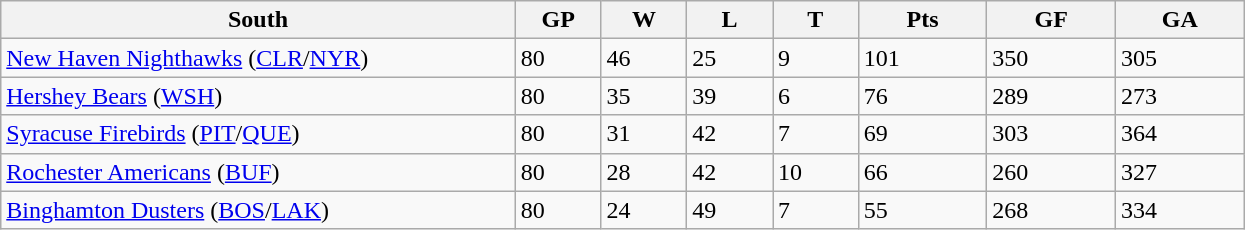<table class="wikitable">
<tr>
<th bgcolor="#DDDDFF" width="30%">South</th>
<th bgcolor="#DDDDFF" width="5%">GP</th>
<th bgcolor="#DDDDFF" width="5%">W</th>
<th bgcolor="#DDDDFF" width="5%">L</th>
<th bgcolor="#DDDDFF" width="5%">T</th>
<th bgcolor="#DDDDFF" width="7.5%">Pts</th>
<th bgcolor="#DDDDFF" width="7.5%">GF</th>
<th bgcolor="#DDDDFF" width="7.5%">GA</th>
</tr>
<tr>
<td><a href='#'>New Haven Nighthawks</a> (<a href='#'>CLR</a>/<a href='#'>NYR</a>)</td>
<td>80</td>
<td>46</td>
<td>25</td>
<td>9</td>
<td>101</td>
<td>350</td>
<td>305</td>
</tr>
<tr>
<td><a href='#'>Hershey Bears</a> (<a href='#'>WSH</a>)</td>
<td>80</td>
<td>35</td>
<td>39</td>
<td>6</td>
<td>76</td>
<td>289</td>
<td>273</td>
</tr>
<tr>
<td><a href='#'>Syracuse Firebirds</a> (<a href='#'>PIT</a>/<a href='#'>QUE</a>)</td>
<td>80</td>
<td>31</td>
<td>42</td>
<td>7</td>
<td>69</td>
<td>303</td>
<td>364</td>
</tr>
<tr>
<td><a href='#'>Rochester Americans</a> (<a href='#'>BUF</a>)</td>
<td>80</td>
<td>28</td>
<td>42</td>
<td>10</td>
<td>66</td>
<td>260</td>
<td>327</td>
</tr>
<tr>
<td><a href='#'>Binghamton Dusters</a> (<a href='#'>BOS</a>/<a href='#'>LAK</a>)</td>
<td>80</td>
<td>24</td>
<td>49</td>
<td>7</td>
<td>55</td>
<td>268</td>
<td>334</td>
</tr>
</table>
